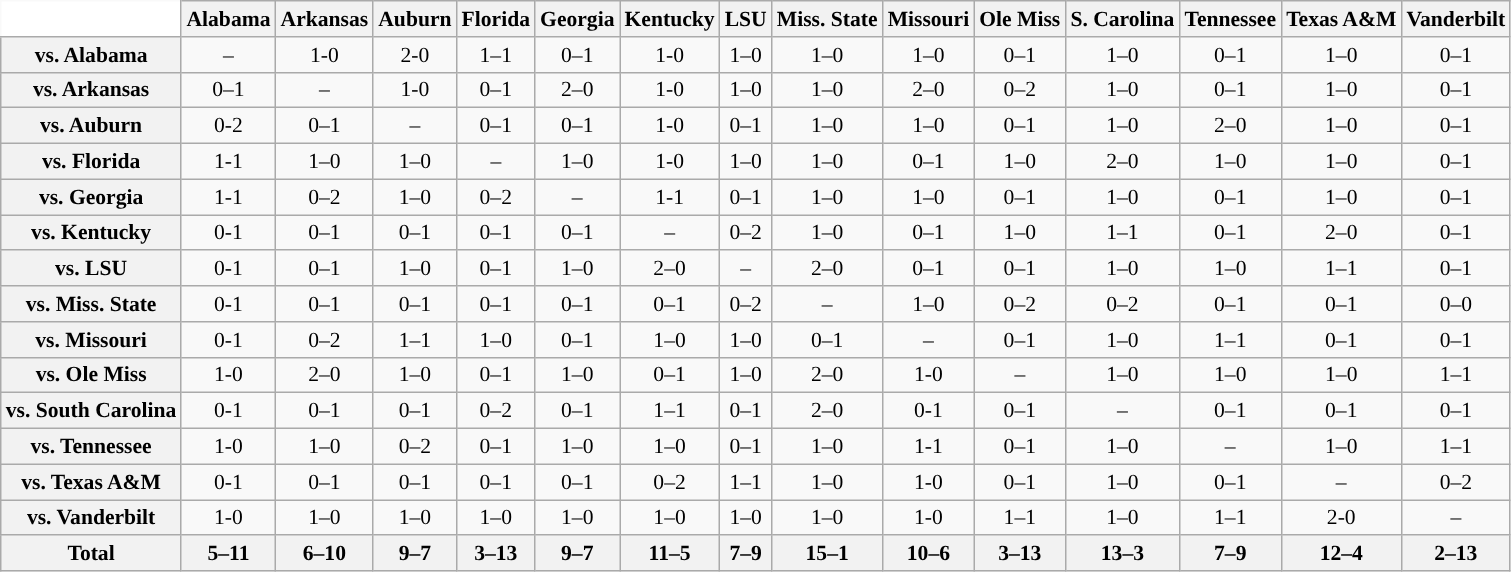<table class="wikitable" style="white-space:nowrap; font-size:90%;">
<tr>
<td style="background:white; border-top-style:hidden; border-left-style:hidden;"></td>
<th>Alabama</th>
<th>Arkansas</th>
<th>Auburn</th>
<th>Florida</th>
<th>Georgia</th>
<th>Kentucky</th>
<th>LSU</th>
<th>Miss. State</th>
<th>Missouri</th>
<th>Ole Miss</th>
<th>S. Carolina</th>
<th>Tennessee</th>
<th>Texas A&M</th>
<th>Vanderbilt</th>
</tr>
<tr style="text-align:center;">
<th>vs. Alabama</th>
<td>–</td>
<td>1-0</td>
<td>2-0</td>
<td>1–1</td>
<td>0–1</td>
<td>1-0</td>
<td>1–0</td>
<td>1–0</td>
<td>1–0</td>
<td>0–1</td>
<td>1–0</td>
<td>0–1</td>
<td>1–0</td>
<td>0–1</td>
</tr>
<tr style="text-align:center;">
<th>vs. Arkansas</th>
<td>0–1</td>
<td>–</td>
<td>1-0</td>
<td>0–1</td>
<td>2–0</td>
<td>1-0</td>
<td>1–0</td>
<td>1–0</td>
<td>2–0</td>
<td>0–2</td>
<td>1–0</td>
<td>0–1</td>
<td>1–0</td>
<td>0–1</td>
</tr>
<tr style="text-align:center;">
<th>vs. Auburn</th>
<td>0-2</td>
<td>0–1</td>
<td>–</td>
<td>0–1</td>
<td>0–1</td>
<td>1-0</td>
<td>0–1</td>
<td>1–0</td>
<td>1–0</td>
<td>0–1</td>
<td>1–0</td>
<td>2–0</td>
<td>1–0</td>
<td>0–1</td>
</tr>
<tr style="text-align:center;">
<th>vs. Florida</th>
<td>1-1</td>
<td>1–0</td>
<td>1–0</td>
<td>–</td>
<td>1–0</td>
<td>1-0</td>
<td>1–0</td>
<td>1–0</td>
<td>0–1</td>
<td>1–0</td>
<td>2–0</td>
<td>1–0</td>
<td>1–0</td>
<td>0–1</td>
</tr>
<tr style="text-align:center;">
<th>vs. Georgia</th>
<td>1-1</td>
<td>0–2</td>
<td>1–0</td>
<td>0–2</td>
<td>–</td>
<td>1-1</td>
<td>0–1</td>
<td>1–0</td>
<td>1–0</td>
<td>0–1</td>
<td>1–0</td>
<td>0–1</td>
<td>1–0</td>
<td>0–1</td>
</tr>
<tr style="text-align:center;">
<th>vs. Kentucky</th>
<td>0-1</td>
<td>0–1</td>
<td>0–1</td>
<td>0–1</td>
<td>0–1</td>
<td>–</td>
<td>0–2</td>
<td>1–0</td>
<td>0–1</td>
<td>1–0</td>
<td>1–1</td>
<td>0–1</td>
<td>2–0</td>
<td>0–1</td>
</tr>
<tr style="text-align:center;">
<th>vs. LSU</th>
<td>0-1</td>
<td>0–1</td>
<td>1–0</td>
<td>0–1</td>
<td>1–0</td>
<td>2–0</td>
<td>–</td>
<td>2–0</td>
<td>0–1</td>
<td>0–1</td>
<td>1–0</td>
<td>1–0</td>
<td>1–1</td>
<td>0–1</td>
</tr>
<tr style="text-align:center;">
<th>vs. Miss. State</th>
<td>0-1</td>
<td>0–1</td>
<td>0–1</td>
<td>0–1</td>
<td>0–1</td>
<td>0–1</td>
<td>0–2</td>
<td>–</td>
<td>1–0</td>
<td>0–2</td>
<td>0–2</td>
<td>0–1</td>
<td>0–1</td>
<td>0–0</td>
</tr>
<tr style="text-align:center;">
<th>vs. Missouri</th>
<td>0-1</td>
<td>0–2</td>
<td>1–1</td>
<td>1–0</td>
<td>0–1</td>
<td>1–0</td>
<td>1–0</td>
<td>0–1</td>
<td>–</td>
<td>0–1</td>
<td>1–0</td>
<td>1–1</td>
<td>0–1</td>
<td>0–1</td>
</tr>
<tr style="text-align:center;">
<th>vs. Ole Miss</th>
<td>1-0</td>
<td>2–0</td>
<td>1–0</td>
<td>0–1</td>
<td>1–0</td>
<td>0–1</td>
<td>1–0</td>
<td>2–0</td>
<td>1-0</td>
<td>–</td>
<td>1–0</td>
<td>1–0</td>
<td>1–0</td>
<td>1–1</td>
</tr>
<tr style="text-align:center;">
<th>vs. South Carolina</th>
<td>0-1</td>
<td>0–1</td>
<td>0–1</td>
<td>0–2</td>
<td>0–1</td>
<td>1–1</td>
<td>0–1</td>
<td>2–0</td>
<td>0-1</td>
<td>0–1</td>
<td>–</td>
<td>0–1</td>
<td>0–1</td>
<td>0–1</td>
</tr>
<tr style="text-align:center;">
<th>vs. Tennessee</th>
<td>1-0</td>
<td>1–0</td>
<td>0–2</td>
<td>0–1</td>
<td>1–0</td>
<td>1–0</td>
<td>0–1</td>
<td>1–0</td>
<td>1-1</td>
<td>0–1</td>
<td>1–0</td>
<td>–</td>
<td>1–0</td>
<td>1–1</td>
</tr>
<tr style="text-align:center;">
<th>vs. Texas A&M</th>
<td>0-1</td>
<td>0–1</td>
<td>0–1</td>
<td>0–1</td>
<td>0–1</td>
<td>0–2</td>
<td>1–1</td>
<td>1–0</td>
<td>1-0</td>
<td>0–1</td>
<td>1–0</td>
<td>0–1</td>
<td>–</td>
<td>0–2</td>
</tr>
<tr style="text-align:center;">
<th>vs. Vanderbilt</th>
<td>1-0</td>
<td>1–0</td>
<td>1–0</td>
<td>1–0</td>
<td>1–0</td>
<td>1–0</td>
<td>1–0</td>
<td>1–0</td>
<td>1-0</td>
<td>1–1</td>
<td>1–0</td>
<td>1–1</td>
<td>2-0</td>
<td>–</td>
</tr>
<tr style="text-align:center;">
<th>Total</th>
<th>5–11</th>
<th>6–10</th>
<th>9–7</th>
<th>3–13</th>
<th>9–7</th>
<th>11–5</th>
<th>7–9</th>
<th>15–1</th>
<th>10–6</th>
<th>3–13</th>
<th>13–3</th>
<th>7–9</th>
<th>12–4</th>
<th>2–13</th>
</tr>
</table>
